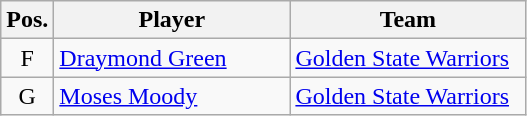<table class="wikitable">
<tr>
<th>Pos.</th>
<th style="width:150px;">Player</th>
<th width=150>Team</th>
</tr>
<tr>
<td style="text-align:center;">F</td>
<td><a href='#'>Draymond Green</a></td>
<td><a href='#'>Golden State Warriors</a></td>
</tr>
<tr>
<td style="text-align:center;">G</td>
<td><a href='#'>Moses Moody</a></td>
<td><a href='#'>Golden State Warriors</a></td>
</tr>
</table>
